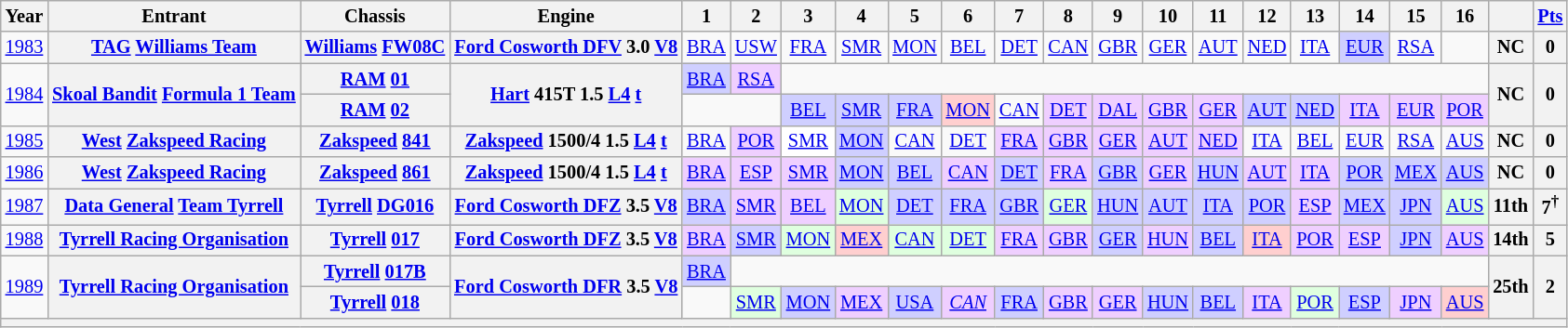<table class="wikitable" style="text-align:center; font-size:85%">
<tr>
<th>Year</th>
<th>Entrant</th>
<th>Chassis</th>
<th>Engine</th>
<th>1</th>
<th>2</th>
<th>3</th>
<th>4</th>
<th>5</th>
<th>6</th>
<th>7</th>
<th>8</th>
<th>9</th>
<th>10</th>
<th>11</th>
<th>12</th>
<th>13</th>
<th>14</th>
<th>15</th>
<th>16</th>
<th></th>
<th><a href='#'>Pts</a></th>
</tr>
<tr>
<td><a href='#'>1983</a></td>
<th nowrap><a href='#'>TAG</a> <a href='#'>Williams Team</a></th>
<th nowrap><a href='#'>Williams</a> <a href='#'>FW08C</a></th>
<th nowrap><a href='#'>Ford Cosworth DFV</a> 3.0 <a href='#'>V8</a></th>
<td><a href='#'>BRA</a></td>
<td><a href='#'>USW</a></td>
<td><a href='#'>FRA</a></td>
<td><a href='#'>SMR</a></td>
<td><a href='#'>MON</a></td>
<td><a href='#'>BEL</a></td>
<td><a href='#'>DET</a></td>
<td><a href='#'>CAN</a></td>
<td><a href='#'>GBR</a></td>
<td><a href='#'>GER</a></td>
<td><a href='#'>AUT</a></td>
<td><a href='#'>NED</a></td>
<td><a href='#'>ITA</a></td>
<td style="background:#CFCFFF;"><a href='#'>EUR</a><br></td>
<td><a href='#'>RSA</a></td>
<td></td>
<th>NC</th>
<th>0</th>
</tr>
<tr>
<td rowspan=2><a href='#'>1984</a></td>
<th rowspan=2 nowrap><a href='#'>Skoal Bandit</a> <a href='#'>Formula 1 Team</a></th>
<th nowrap><a href='#'>RAM</a> <a href='#'>01</a></th>
<th rowspan=2 nowrap><a href='#'>Hart</a> 415T 1.5 <a href='#'>L4</a> <a href='#'>t</a></th>
<td style="background:#CFCFFF;"><a href='#'>BRA</a><br></td>
<td style="background:#EFCFFF;"><a href='#'>RSA</a><br></td>
<td colspan=14></td>
<th rowspan=2>NC</th>
<th rowspan=2>0</th>
</tr>
<tr>
<th nowrap><a href='#'>RAM</a> <a href='#'>02</a></th>
<td colspan=2></td>
<td style="background:#CFCFFF;"><a href='#'>BEL</a><br></td>
<td style="background:#CFCFFF;"><a href='#'>SMR</a><br></td>
<td style="background:#CFCFFF;"><a href='#'>FRA</a><br></td>
<td style="background:#FFCFCF;"><a href='#'>MON</a><br></td>
<td><a href='#'>CAN</a></td>
<td style="background:#EFCFFF;"><a href='#'>DET</a><br></td>
<td style="background:#EFCFFF;"><a href='#'>DAL</a><br></td>
<td style="background:#EFCFFF;"><a href='#'>GBR</a><br></td>
<td style="background:#EFCFFF;"><a href='#'>GER</a><br></td>
<td style="background:#CFCFFF;"><a href='#'>AUT</a><br></td>
<td style="background:#CFCFFF;"><a href='#'>NED</a><br></td>
<td style="background:#EFCFFF;"><a href='#'>ITA</a><br></td>
<td style="background:#EFCFFF;"><a href='#'>EUR</a><br></td>
<td style="background:#EFCFFF;"><a href='#'>POR</a><br></td>
</tr>
<tr>
<td><a href='#'>1985</a></td>
<th nowrap><a href='#'>West</a> <a href='#'>Zakspeed Racing</a></th>
<th nowrap><a href='#'>Zakspeed</a> <a href='#'>841</a></th>
<th nowrap><a href='#'>Zakspeed</a> 1500/4 1.5 <a href='#'>L4</a> <a href='#'>t</a></th>
<td><a href='#'>BRA</a></td>
<td style="background:#EFCFFF;"><a href='#'>POR</a><br></td>
<td style="background:#ffffff;"><a href='#'>SMR</a><br></td>
<td style="background:#CFCFFF;"><a href='#'>MON</a><br></td>
<td><a href='#'>CAN</a></td>
<td><a href='#'>DET</a></td>
<td style="background:#EFCFFF;"><a href='#'>FRA</a><br></td>
<td style="background:#EFCFFF;"><a href='#'>GBR</a><br></td>
<td style="background:#EFCFFF;"><a href='#'>GER</a><br></td>
<td style="background:#EFCFFF;"><a href='#'>AUT</a><br></td>
<td style="background:#EFCFFF;"><a href='#'>NED</a><br></td>
<td><a href='#'>ITA</a></td>
<td><a href='#'>BEL</a></td>
<td><a href='#'>EUR</a></td>
<td><a href='#'>RSA</a></td>
<td><a href='#'>AUS</a></td>
<th>NC</th>
<th>0</th>
</tr>
<tr>
<td><a href='#'>1986</a></td>
<th nowrap><a href='#'>West</a> <a href='#'>Zakspeed Racing</a></th>
<th nowrap><a href='#'>Zakspeed</a> <a href='#'>861</a></th>
<th nowrap><a href='#'>Zakspeed</a> 1500/4 1.5 <a href='#'>L4</a> <a href='#'>t</a></th>
<td style="background:#EFCFFF;"><a href='#'>BRA</a><br></td>
<td style="background:#EFCFFF;"><a href='#'>ESP</a><br></td>
<td style="background:#EFCFFF;"><a href='#'>SMR</a><br></td>
<td style="background:#CFCFFF;"><a href='#'>MON</a><br></td>
<td style="background:#CFCFFF;"><a href='#'>BEL</a><br></td>
<td style="background:#EFCFFF;"><a href='#'>CAN</a><br></td>
<td style="background:#CFCFFF;"><a href='#'>DET</a><br></td>
<td style="background:#EFCFFF;"><a href='#'>FRA</a><br></td>
<td style="background:#CFCFFF;"><a href='#'>GBR</a><br></td>
<td style="background:#EFCFFF;"><a href='#'>GER</a><br></td>
<td style="background:#CFCFFF;"><a href='#'>HUN</a><br></td>
<td style="background:#EFCFFF;"><a href='#'>AUT</a><br></td>
<td style="background:#EFCFFF;"><a href='#'>ITA</a><br></td>
<td style="background:#CFCFFF;"><a href='#'>POR</a><br></td>
<td style="background:#CFCFFF;"><a href='#'>MEX</a><br></td>
<td style="background:#CFCFFF;"><a href='#'>AUS</a><br></td>
<th>NC</th>
<th>0</th>
</tr>
<tr>
<td><a href='#'>1987</a></td>
<th nowrap><a href='#'>Data General</a> <a href='#'>Team Tyrrell</a></th>
<th nowrap><a href='#'>Tyrrell</a> <a href='#'>DG016</a></th>
<th nowrap><a href='#'>Ford Cosworth DFZ</a> 3.5 <a href='#'>V8</a></th>
<td style="background:#CFCFFF;"><a href='#'>BRA</a><br></td>
<td style="background:#EFCFFF;"><a href='#'>SMR</a><br></td>
<td style="background:#EFCFFF;"><a href='#'>BEL</a><br></td>
<td style="background:#DFFFDF;"><a href='#'>MON</a><br></td>
<td style="background:#CFCFFF;"><a href='#'>DET</a><br></td>
<td style="background:#CFCFFF;"><a href='#'>FRA</a><br></td>
<td style="background:#CFCFFF;"><a href='#'>GBR</a><br></td>
<td style="background:#DFFFDF;"><a href='#'>GER</a><br></td>
<td style="background:#CFCFFF;"><a href='#'>HUN</a><br></td>
<td style="background:#CFCFFF;"><a href='#'>AUT</a><br></td>
<td style="background:#CFCFFF;"><a href='#'>ITA</a><br></td>
<td style="background:#CFCFFF;"><a href='#'>POR</a><br></td>
<td style="background:#EFCFFF;"><a href='#'>ESP</a><br></td>
<td style="background:#CFCFFF;"><a href='#'>MEX</a><br></td>
<td style="background:#CFCFFF;"><a href='#'>JPN</a><br></td>
<td style="background:#DFFFDF;"><a href='#'>AUS</a><br></td>
<th>11th</th>
<th>7<sup>†</sup></th>
</tr>
<tr>
<td><a href='#'>1988</a></td>
<th nowrap><a href='#'>Tyrrell Racing Organisation</a></th>
<th nowrap><a href='#'>Tyrrell</a> <a href='#'>017</a></th>
<th nowrap><a href='#'>Ford Cosworth DFZ</a> 3.5 <a href='#'>V8</a></th>
<td style="background:#EFCFFF;"><a href='#'>BRA</a><br></td>
<td style="background:#CFCFFF;"><a href='#'>SMR</a><br></td>
<td style="background:#DFFFDF;"><a href='#'>MON</a><br></td>
<td style="background:#FFCFCF;"><a href='#'>MEX</a><br></td>
<td style="background:#DFFFDF;"><a href='#'>CAN</a><br></td>
<td style="background:#DFFFDF;"><a href='#'>DET</a><br></td>
<td style="background:#EFCFFF;"><a href='#'>FRA</a><br></td>
<td style="background:#EFCFFF;"><a href='#'>GBR</a><br></td>
<td style="background:#CFCFFF;"><a href='#'>GER</a><br></td>
<td style="background:#EFCFFF;"><a href='#'>HUN</a><br></td>
<td style="background:#CFCFFF;"><a href='#'>BEL</a><br></td>
<td style="background:#FFCFCF;"><a href='#'>ITA</a><br></td>
<td style="background:#EFCFFF;"><a href='#'>POR</a><br></td>
<td style="background:#EFCFFF;"><a href='#'>ESP</a><br></td>
<td style="background:#CFCFFF;"><a href='#'>JPN</a><br></td>
<td style="background:#EFCFFF;"><a href='#'>AUS</a><br></td>
<th>14th</th>
<th>5</th>
</tr>
<tr>
<td rowspan=2><a href='#'>1989</a></td>
<th rowspan=2 nowrap><a href='#'>Tyrrell Racing Organisation</a></th>
<th nowrap><a href='#'>Tyrrell</a> <a href='#'>017B</a></th>
<th rowspan=2 nowrap><a href='#'>Ford Cosworth DFR</a> 3.5 <a href='#'>V8</a></th>
<td style="background:#CFCFFF;"><a href='#'>BRA</a><br></td>
<td colspan=15></td>
<th rowspan=2>25th</th>
<th rowspan=2>2</th>
</tr>
<tr>
<th nowrap><a href='#'>Tyrrell</a> <a href='#'>018</a></th>
<td></td>
<td style="background:#DFFFDF;"><a href='#'>SMR</a><br></td>
<td style="background:#CFCFFF;"><a href='#'>MON</a><br></td>
<td style="background:#EFCFFF;"><a href='#'>MEX</a><br></td>
<td style="background:#CFCFFF;"><a href='#'>USA</a><br></td>
<td style="background:#EFCFFF;"><em><a href='#'>CAN</a></em><br></td>
<td style="background:#CFCFFF;"><a href='#'>FRA</a><br></td>
<td style="background:#EFCFFF;"><a href='#'>GBR</a><br></td>
<td style="background:#EFCFFF;"><a href='#'>GER</a><br></td>
<td style="background:#CFCFFF;"><a href='#'>HUN</a><br></td>
<td style="background:#CFCFFF;"><a href='#'>BEL</a><br></td>
<td style="background:#EFCFFF;"><a href='#'>ITA</a><br></td>
<td style="background:#DFFFDF;"><a href='#'>POR</a><br></td>
<td style="background:#CFCFFF;"><a href='#'>ESP</a><br></td>
<td style="background:#EFCFFF;"><a href='#'>JPN</a><br></td>
<td style="background:#FFCFCF;"><a href='#'>AUS</a><br></td>
</tr>
<tr>
<th colspan="22"></th>
</tr>
</table>
